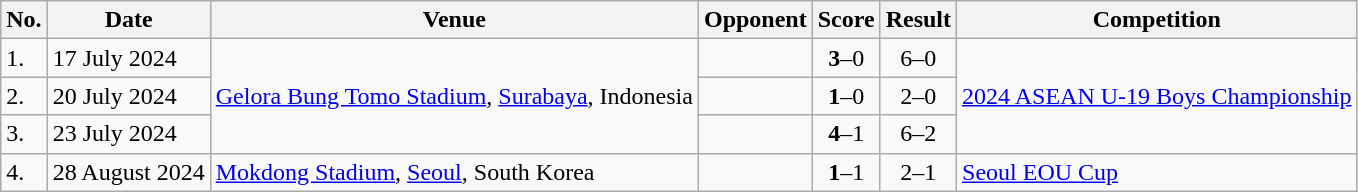<table class="wikitable sortable">
<tr>
<th>No.</th>
<th>Date</th>
<th>Venue</th>
<th>Opponent</th>
<th>Score</th>
<th>Result</th>
<th>Competition</th>
</tr>
<tr>
<td>1.</td>
<td>17 July 2024</td>
<td rowspan=3><a href='#'>Gelora Bung Tomo Stadium</a>, <a href='#'>Surabaya</a>, Indonesia</td>
<td></td>
<td align=center><strong>3</strong>–0</td>
<td align=center>6–0</td>
<td rowspan=3><a href='#'>2024 ASEAN U-19 Boys Championship</a></td>
</tr>
<tr>
<td>2.</td>
<td>20 July 2024</td>
<td></td>
<td align=center><strong>1</strong>–0</td>
<td align=center>2–0</td>
</tr>
<tr>
<td>3.</td>
<td>23 July 2024</td>
<td></td>
<td align=center><strong>4</strong>–1</td>
<td align=center>6–2</td>
</tr>
<tr>
<td>4.</td>
<td>28 August 2024</td>
<td><a href='#'>Mokdong Stadium</a>, <a href='#'>Seoul</a>, South Korea</td>
<td></td>
<td align=center><strong>1</strong>–1</td>
<td align=center>2–1</td>
<td><a href='#'>Seoul EOU Cup</a></td>
</tr>
</table>
